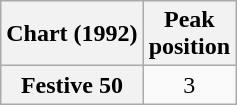<table class="wikitable plainrowheaders">
<tr>
<th scope="col">Chart (1992)</th>
<th scope="col">Peak<br>position</th>
</tr>
<tr>
<th scope="row">Festive 50  </th>
<td align="center">3</td>
</tr>
</table>
